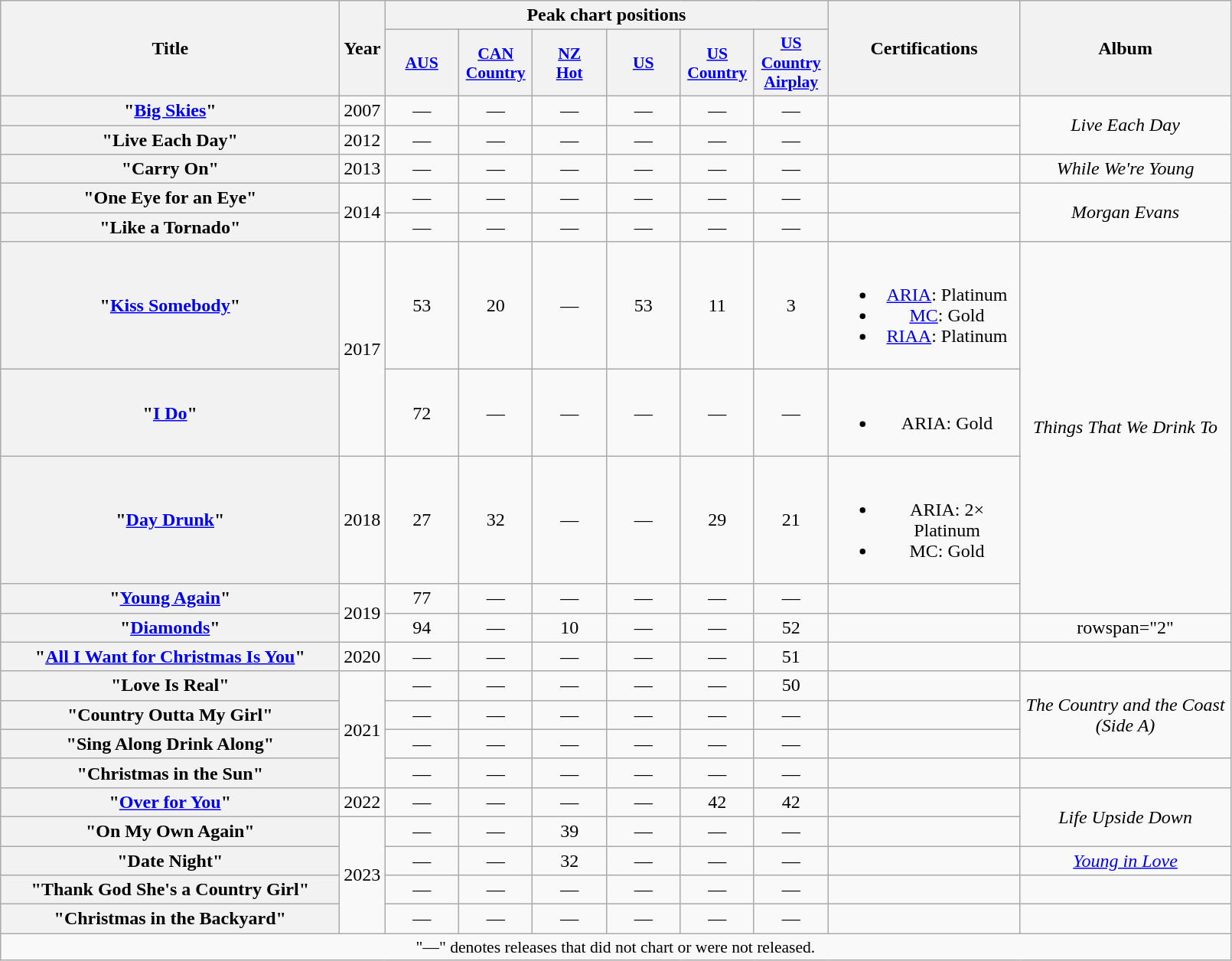<table class="wikitable plainrowheaders" style="text-align:center;">
<tr>
<th scope="col" rowspan="2" style="width:18em;">Title</th>
<th scope="col" rowspan="2" style="width:1em;">Year</th>
<th scope="col" colspan="6">Peak chart positions</th>
<th scope="col" rowspan="2" style="width:10em;">Certifications</th>
<th scope="col" rowspan="2" style="width:11em;">Album</th>
</tr>
<tr>
<th scope="col" style="width:4em;font-size:90%;"><a href='#'>AUS</a><br></th>
<th scope="col" style="width:4em;font-size:90%;"><a href='#'>CAN Country</a><br></th>
<th scope="col" style="width:4em;font-size:90%;"><a href='#'>NZ<br>Hot</a><br></th>
<th scope="col" style="width:4em;font-size:90%;"><a href='#'>US</a><br></th>
<th scope="col" style="width:4em;font-size:90%;"><a href='#'>US<br>Country</a><br></th>
<th scope="col" style="width:4em;font-size:90%;"><a href='#'>US<br>Country Airplay</a><br></th>
</tr>
<tr>
<th scope="row">"<a href='#'>Big Skies</a>"</th>
<td>2007</td>
<td>—</td>
<td>—</td>
<td>—</td>
<td>—</td>
<td>—</td>
<td>—</td>
<td></td>
<td rowspan="2"><em>Live Each Day</em></td>
</tr>
<tr>
<th scope="row">"Live Each Day"</th>
<td>2012</td>
<td>—</td>
<td>—</td>
<td>—</td>
<td>—</td>
<td>—</td>
<td>—</td>
<td></td>
</tr>
<tr>
<th scope="row">"Carry On"</th>
<td>2013</td>
<td>—</td>
<td>—</td>
<td>—</td>
<td>—</td>
<td>—</td>
<td>—</td>
<td></td>
<td><em>While We're Young</em></td>
</tr>
<tr>
<th scope="row">"One Eye for an Eye"</th>
<td rowspan="2">2014</td>
<td>—</td>
<td>—</td>
<td>—</td>
<td>—</td>
<td>—</td>
<td>—</td>
<td></td>
<td rowspan="2"><em>Morgan Evans</em></td>
</tr>
<tr>
<th scope="row">"Like a Tornado"</th>
<td>—</td>
<td>—</td>
<td>—</td>
<td>—</td>
<td>—</td>
<td>—</td>
<td></td>
</tr>
<tr>
<th scope="row">"<a href='#'>Kiss Somebody</a>"</th>
<td rowspan="2">2017</td>
<td>53</td>
<td>20</td>
<td>—</td>
<td>53</td>
<td>11</td>
<td>3</td>
<td><br><ul><li><a href='#'>ARIA</a>: Platinum</li><li><a href='#'>MC</a>: Gold</li><li><a href='#'>RIAA</a>: Platinum</li></ul></td>
<td rowspan="4"><em>Things That We Drink To</em></td>
</tr>
<tr>
<th scope="row">"<a href='#'>I Do</a>"</th>
<td>72</td>
<td>—</td>
<td>—</td>
<td>—</td>
<td>—</td>
<td>—</td>
<td><br><ul><li>ARIA: Gold</li></ul></td>
</tr>
<tr>
<th scope="row">"<a href='#'>Day Drunk</a>"</th>
<td>2018</td>
<td>27</td>
<td>32</td>
<td>—</td>
<td>—</td>
<td>29</td>
<td>21</td>
<td><br><ul><li>ARIA: 2× Platinum</li><li>MC: Gold</li></ul></td>
</tr>
<tr>
<th scope="row">"<a href='#'>Young Again</a>"</th>
<td rowspan="2">2019</td>
<td>77</td>
<td>—</td>
<td>—</td>
<td>—</td>
<td>—</td>
<td>—</td>
<td></td>
</tr>
<tr>
<th scope="row">"<a href='#'>Diamonds</a>"</th>
<td>94</td>
<td>—</td>
<td>10</td>
<td>—</td>
<td>—</td>
<td>52</td>
<td></td>
<td>rowspan="2" </td>
</tr>
<tr>
<th scope="row">"<a href='#'>All I Want for Christmas Is You</a>"</th>
<td>2020</td>
<td>—</td>
<td>—</td>
<td>—</td>
<td>—</td>
<td>—</td>
<td>51</td>
<td></td>
</tr>
<tr>
<th scope="row">"Love Is Real"</th>
<td rowspan="4">2021</td>
<td>—</td>
<td>—</td>
<td>—</td>
<td>—</td>
<td>—</td>
<td>50</td>
<td></td>
<td rowspan="3"><em>The Country and the Coast (Side A)</em></td>
</tr>
<tr>
<th scope="row">"Country Outta My Girl" <br></th>
<td>—</td>
<td>—</td>
<td>—</td>
<td>—</td>
<td>—</td>
<td>—</td>
<td></td>
</tr>
<tr>
<th scope="row">"Sing Along Drink Along"</th>
<td>—</td>
<td>—</td>
<td>—</td>
<td>—</td>
<td>—</td>
<td>—</td>
<td></td>
</tr>
<tr>
<th scope="row">"Christmas in the Sun"</th>
<td>—</td>
<td>—</td>
<td>—</td>
<td>—</td>
<td>—</td>
<td>—</td>
<td></td>
<td></td>
</tr>
<tr>
<th scope="row">"<a href='#'>Over for You</a>"</th>
<td>2022</td>
<td>—</td>
<td>—</td>
<td>—</td>
<td>—</td>
<td>42</td>
<td>42</td>
<td></td>
<td rowspan="2"><em>Life Upside Down</em></td>
</tr>
<tr>
<th scope="row">"On My Own Again"</th>
<td rowspan="4">2023</td>
<td>—</td>
<td>—</td>
<td>39</td>
<td>—</td>
<td>—</td>
<td>—</td>
<td></td>
</tr>
<tr>
<th scope="row">"Date Night" <br></th>
<td>—</td>
<td>—</td>
<td>32</td>
<td>—</td>
<td>—</td>
<td>—</td>
<td></td>
<td><em><a href='#'>Young in Love</a></em></td>
</tr>
<tr>
<th scope="row">"Thank God She's a Country Girl"</th>
<td>—</td>
<td>—</td>
<td>—</td>
<td>—</td>
<td>—</td>
<td>—</td>
<td></td>
<td></td>
</tr>
<tr>
<th scope="row">"Christmas in the Backyard"</th>
<td>—</td>
<td>—</td>
<td>—</td>
<td>—</td>
<td>—</td>
<td>—</td>
<td></td>
<td></td>
</tr>
<tr>
<td colspan="10" style="font-size:90%">"—" denotes releases that did not chart or were not released.</td>
</tr>
</table>
